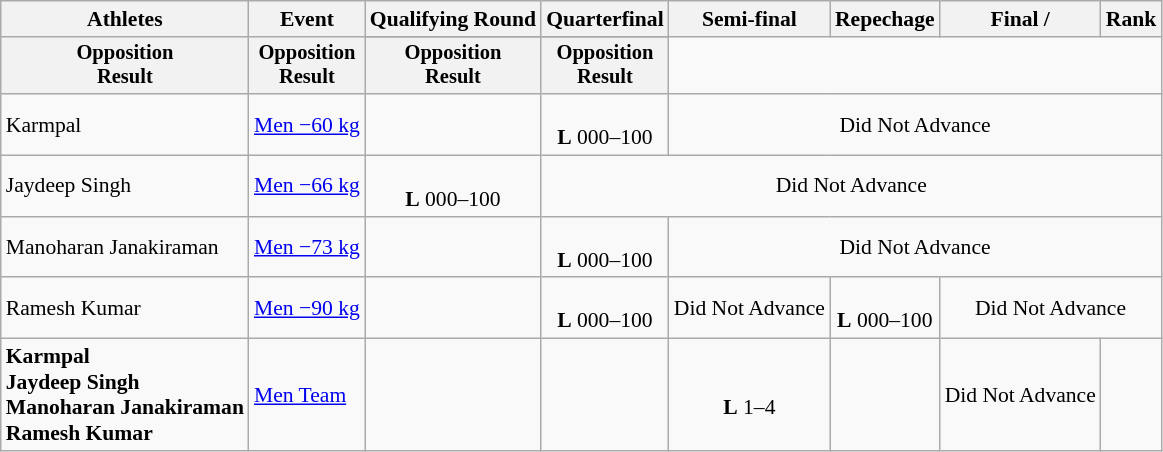<table class="wikitable" style="text-align:center; font-size:90%">
<tr>
<th rowspan=2>Athletes</th>
<th rowspan=2>Event</th>
<th>Qualifying Round</th>
<th>Quarterfinal</th>
<th>Semi-final</th>
<th>Repechage</th>
<th rowspan=2>Final / </th>
<th rowspan=2>Rank</th>
</tr>
<tr>
</tr>
<tr style="font-size:95%">
<th>Opposition<br>Result</th>
<th>Opposition<br>Result</th>
<th>Opposition<br>Result</th>
<th>Opposition<br>Result</th>
</tr>
<tr>
<td align=left>Karmpal</td>
<td align=left><a href='#'>Men −60 kg</a></td>
<td></td>
<td><br><strong>L</strong> 000–100</td>
<td colspan="4">Did Not Advance</td>
</tr>
<tr>
<td align=left>Jaydeep Singh</td>
<td align=left><a href='#'>Men −66 kg</a></td>
<td><br><strong>L</strong> 000–100</td>
<td colspan="5">Did Not Advance</td>
</tr>
<tr>
<td align=left>Manoharan Janakiraman</td>
<td align=left><a href='#'>Men −73 kg</a></td>
<td></td>
<td><br><strong>L</strong> 000–100</td>
<td colspan="4">Did Not Advance</td>
</tr>
<tr>
<td align=left>Ramesh Kumar</td>
<td align=left><a href='#'>Men −90 kg</a></td>
<td></td>
<td><br><strong>L</strong> 000–100</td>
<td>Did Not Advance</td>
<td><br><strong>L</strong> 000–100</td>
<td colspan=2>Did Not Advance</td>
</tr>
<tr>
<td align=left><strong>Karmpal<br>Jaydeep Singh<br>Manoharan Janakiraman<br>Ramesh Kumar</strong></td>
<td align=left><a href='#'>Men Team</a></td>
<td></td>
<td></td>
<td><br><strong>L</strong> 1–4</td>
<td></td>
<td>Did Not Advance</td>
<td></td>
</tr>
</table>
